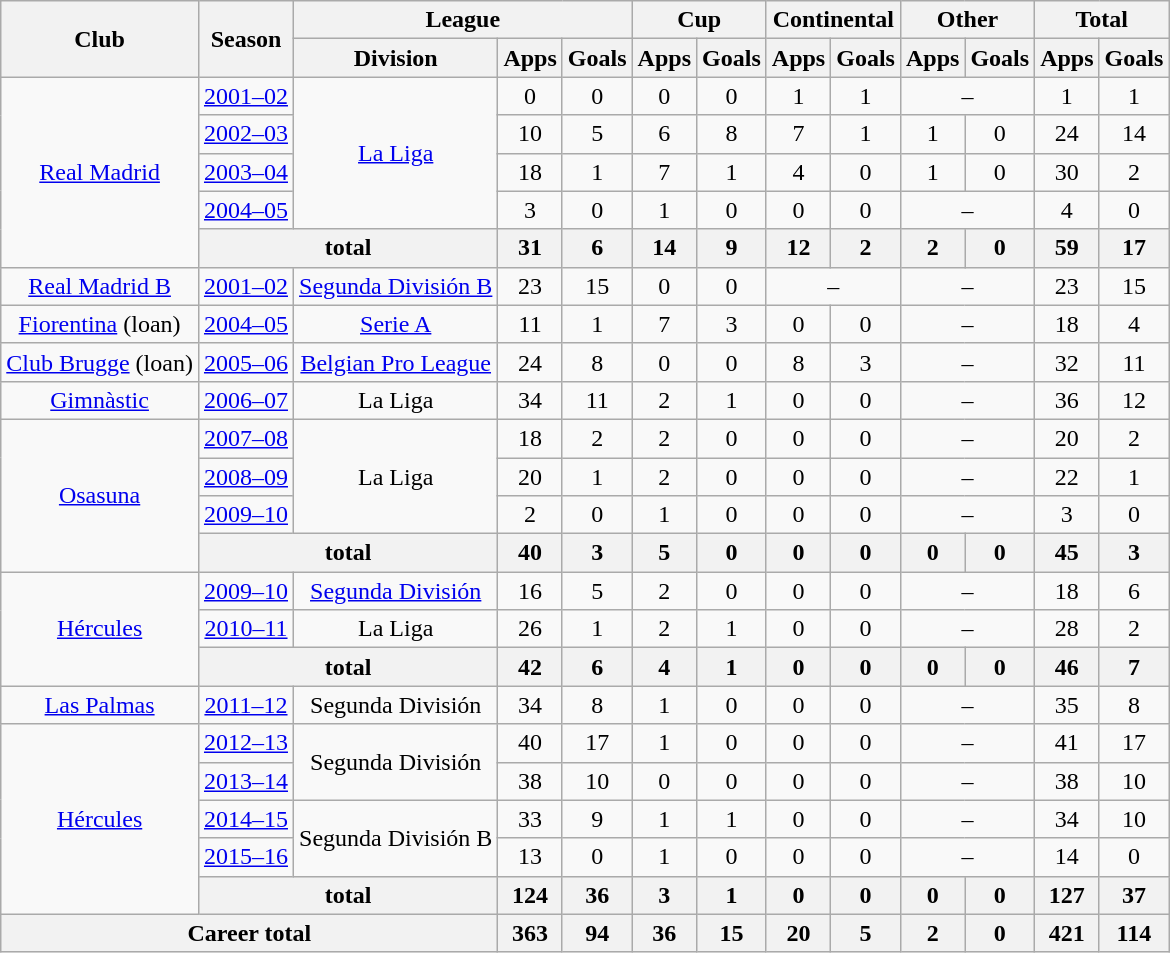<table class="wikitable" style="text-align:center">
<tr>
<th rowspan="2">Club</th>
<th rowspan="2">Season</th>
<th colspan="3">League</th>
<th colspan="2">Cup</th>
<th colspan="2">Continental</th>
<th colspan="2">Other</th>
<th colspan="2">Total</th>
</tr>
<tr>
<th>Division</th>
<th>Apps</th>
<th>Goals</th>
<th>Apps</th>
<th>Goals</th>
<th>Apps</th>
<th>Goals</th>
<th>Apps</th>
<th>Goals</th>
<th>Apps</th>
<th>Goals</th>
</tr>
<tr>
<td rowspan="5"><a href='#'>Real Madrid</a></td>
<td><a href='#'>2001–02</a></td>
<td rowspan="4"><a href='#'>La Liga</a></td>
<td>0</td>
<td>0</td>
<td>0</td>
<td>0</td>
<td>1</td>
<td>1</td>
<td colspan="2">–</td>
<td>1</td>
<td>1</td>
</tr>
<tr>
<td><a href='#'>2002–03</a></td>
<td>10</td>
<td>5</td>
<td>6</td>
<td>8</td>
<td>7</td>
<td>1</td>
<td>1</td>
<td>0</td>
<td>24</td>
<td>14</td>
</tr>
<tr>
<td><a href='#'>2003–04</a></td>
<td>18</td>
<td>1</td>
<td>7</td>
<td>1</td>
<td>4</td>
<td>0</td>
<td>1</td>
<td>0</td>
<td>30</td>
<td>2</td>
</tr>
<tr>
<td><a href='#'>2004–05</a></td>
<td>3</td>
<td>0</td>
<td>1</td>
<td>0</td>
<td>0</td>
<td>0</td>
<td colspan="2">–</td>
<td>4</td>
<td>0</td>
</tr>
<tr>
<th colspan="2">total</th>
<th>31</th>
<th>6</th>
<th>14</th>
<th>9</th>
<th>12</th>
<th>2</th>
<th>2</th>
<th>0</th>
<th>59</th>
<th>17</th>
</tr>
<tr>
<td><a href='#'>Real Madrid B</a></td>
<td><a href='#'>2001–02</a></td>
<td><a href='#'>Segunda División B</a></td>
<td>23</td>
<td>15</td>
<td>0</td>
<td>0</td>
<td colspan="2">–</td>
<td colspan="2">–</td>
<td>23</td>
<td>15</td>
</tr>
<tr>
<td><a href='#'>Fiorentina</a> (loan)</td>
<td><a href='#'>2004–05</a></td>
<td><a href='#'>Serie A</a></td>
<td>11</td>
<td>1</td>
<td>7</td>
<td>3</td>
<td>0</td>
<td>0</td>
<td colspan="2">–</td>
<td>18</td>
<td>4</td>
</tr>
<tr>
<td><a href='#'>Club Brugge</a> (loan)</td>
<td><a href='#'>2005–06</a></td>
<td><a href='#'>Belgian Pro League</a></td>
<td>24</td>
<td>8</td>
<td>0</td>
<td>0</td>
<td>8</td>
<td>3</td>
<td colspan="2">–</td>
<td>32</td>
<td>11</td>
</tr>
<tr>
<td><a href='#'>Gimnàstic</a></td>
<td><a href='#'>2006–07</a></td>
<td>La Liga</td>
<td>34</td>
<td>11</td>
<td>2</td>
<td>1</td>
<td>0</td>
<td>0</td>
<td colspan="2">–</td>
<td>36</td>
<td>12</td>
</tr>
<tr>
<td rowspan="4"><a href='#'>Osasuna</a></td>
<td><a href='#'>2007–08</a></td>
<td rowspan="3">La Liga</td>
<td>18</td>
<td>2</td>
<td>2</td>
<td>0</td>
<td>0</td>
<td>0</td>
<td colspan="2">–</td>
<td>20</td>
<td>2</td>
</tr>
<tr>
<td><a href='#'>2008–09</a></td>
<td>20</td>
<td>1</td>
<td>2</td>
<td>0</td>
<td>0</td>
<td>0</td>
<td colspan="2">–</td>
<td>22</td>
<td>1</td>
</tr>
<tr>
<td><a href='#'>2009–10</a></td>
<td>2</td>
<td>0</td>
<td>1</td>
<td>0</td>
<td>0</td>
<td>0</td>
<td colspan="2">–</td>
<td>3</td>
<td>0</td>
</tr>
<tr>
<th colspan="2">total</th>
<th>40</th>
<th>3</th>
<th>5</th>
<th>0</th>
<th>0</th>
<th>0</th>
<th>0</th>
<th>0</th>
<th>45</th>
<th>3</th>
</tr>
<tr>
<td rowspan="3"><a href='#'>Hércules</a></td>
<td><a href='#'>2009–10</a></td>
<td><a href='#'>Segunda División</a></td>
<td>16</td>
<td>5</td>
<td>2</td>
<td>0</td>
<td>0</td>
<td>0</td>
<td colspan="2">–</td>
<td>18</td>
<td>6</td>
</tr>
<tr>
<td><a href='#'>2010–11</a></td>
<td>La Liga</td>
<td>26</td>
<td>1</td>
<td>2</td>
<td>1</td>
<td>0</td>
<td>0</td>
<td colspan="2">–</td>
<td>28</td>
<td>2</td>
</tr>
<tr>
<th colspan="2">total</th>
<th>42</th>
<th>6</th>
<th>4</th>
<th>1</th>
<th>0</th>
<th>0</th>
<th>0</th>
<th>0</th>
<th>46</th>
<th>7</th>
</tr>
<tr>
<td><a href='#'>Las Palmas</a></td>
<td><a href='#'>2011–12</a></td>
<td>Segunda División</td>
<td>34</td>
<td>8</td>
<td>1</td>
<td>0</td>
<td>0</td>
<td>0</td>
<td colspan="2">–</td>
<td>35</td>
<td>8</td>
</tr>
<tr>
<td rowspan="5"><a href='#'>Hércules</a></td>
<td><a href='#'>2012–13</a></td>
<td rowspan="2">Segunda División</td>
<td>40</td>
<td>17</td>
<td>1</td>
<td>0</td>
<td>0</td>
<td>0</td>
<td colspan="2">–</td>
<td>41</td>
<td>17</td>
</tr>
<tr>
<td><a href='#'>2013–14</a></td>
<td>38</td>
<td>10</td>
<td>0</td>
<td>0</td>
<td>0</td>
<td>0</td>
<td colspan="2">–</td>
<td>38</td>
<td>10</td>
</tr>
<tr>
<td><a href='#'>2014–15</a></td>
<td rowspan="2">Segunda División B</td>
<td>33</td>
<td>9</td>
<td>1</td>
<td>1</td>
<td>0</td>
<td>0</td>
<td colspan="2">–</td>
<td>34</td>
<td>10</td>
</tr>
<tr>
<td><a href='#'>2015–16</a></td>
<td>13</td>
<td>0</td>
<td>1</td>
<td>0</td>
<td>0</td>
<td>0</td>
<td colspan="2">–</td>
<td>14</td>
<td>0</td>
</tr>
<tr>
<th colspan="2">total</th>
<th>124</th>
<th>36</th>
<th>3</th>
<th>1</th>
<th>0</th>
<th>0</th>
<th>0</th>
<th>0</th>
<th>127</th>
<th>37</th>
</tr>
<tr>
<th colspan="3">Career total</th>
<th>363</th>
<th>94</th>
<th>36</th>
<th>15</th>
<th>20</th>
<th>5</th>
<th>2</th>
<th>0</th>
<th>421</th>
<th>114</th>
</tr>
</table>
